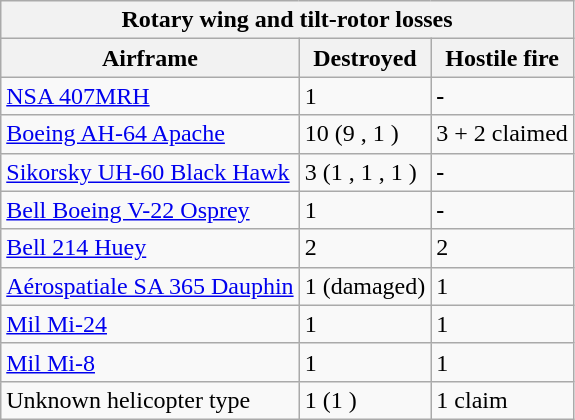<table class="wikitable sortable">
<tr>
<th colspan="3">Rotary wing and tilt-rotor losses</th>
</tr>
<tr>
<th>Airframe</th>
<th data-sort-type="number">Destroyed</th>
<th data-sort-type="number">Hostile fire</th>
</tr>
<tr>
<td><a href='#'>NSA 407MRH</a></td>
<td>1 </td>
<td><strong>-</strong></td>
</tr>
<tr>
<td><a href='#'>Boeing AH-64 Apache</a></td>
<td>10 (9 , 1 )</td>
<td>3 + 2 claimed</td>
</tr>
<tr>
<td><a href='#'>Sikorsky UH-60 Black Hawk</a></td>
<td>3 (1 , 1 , 1 )</td>
<td><strong>-</strong></td>
</tr>
<tr>
<td><a href='#'>Bell Boeing V-22 Osprey</a></td>
<td>1 </td>
<td><strong>-</strong></td>
</tr>
<tr>
<td><a href='#'>Bell 214 Huey</a></td>
<td>2 </td>
<td>2</td>
</tr>
<tr>
<td><a href='#'>Aérospatiale SA 365 Dauphin</a></td>
<td>1  (damaged)</td>
<td>1</td>
</tr>
<tr>
<td><a href='#'>Mil Mi-24</a></td>
<td>1 </td>
<td>1</td>
</tr>
<tr>
<td><a href='#'>Mil Mi-8</a></td>
<td>1 </td>
<td>1</td>
</tr>
<tr>
<td>Unknown helicopter type</td>
<td>1 (1 )</td>
<td>1 claim</td>
</tr>
</table>
